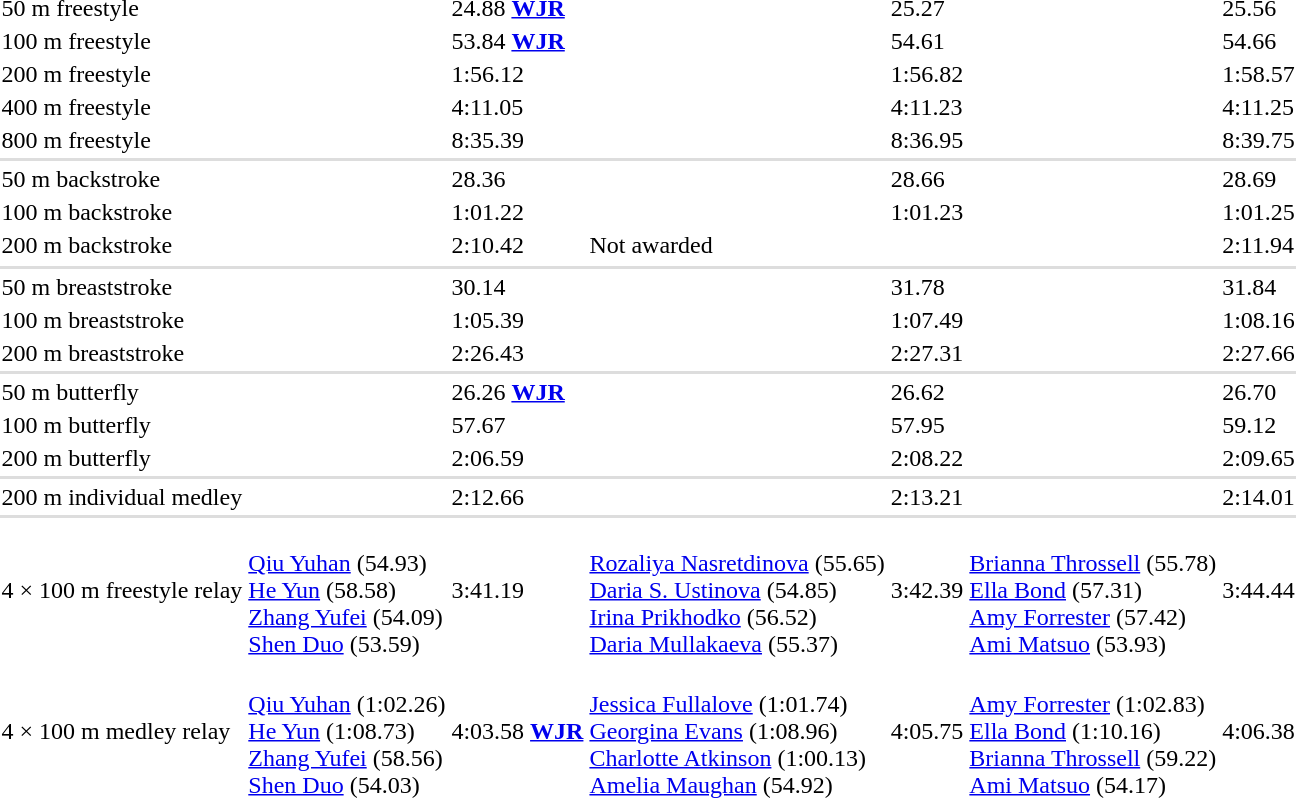<table>
<tr>
<td>50 m freestyle<br></td>
<td></td>
<td>24.88 <strong><a href='#'>WJR</a></strong></td>
<td></td>
<td>25.27</td>
<td></td>
<td>25.56</td>
</tr>
<tr>
<td>100 m freestyle<br></td>
<td></td>
<td>53.84 <strong><a href='#'>WJR</a></strong></td>
<td></td>
<td>54.61</td>
<td></td>
<td>54.66</td>
</tr>
<tr>
<td>200 m freestyle<br></td>
<td></td>
<td>1:56.12</td>
<td></td>
<td>1:56.82</td>
<td></td>
<td>1:58.57</td>
</tr>
<tr>
<td>400 m freestyle<br></td>
<td></td>
<td>4:11.05</td>
<td></td>
<td>4:11.23</td>
<td></td>
<td>4:11.25</td>
</tr>
<tr>
<td>800 m freestyle<br></td>
<td></td>
<td>8:35.39</td>
<td></td>
<td>8:36.95</td>
<td></td>
<td>8:39.75</td>
</tr>
<tr bgcolor=#DDDDDD>
<td colspan=7></td>
</tr>
<tr>
<td>50 m backstroke<br></td>
<td></td>
<td>28.36</td>
<td></td>
<td>28.66</td>
<td></td>
<td>28.69</td>
</tr>
<tr>
<td>100 m backstroke<br></td>
<td></td>
<td>1:01.22</td>
<td></td>
<td>1:01.23</td>
<td></td>
<td>1:01.25</td>
</tr>
<tr>
<td>200 m backstroke<br></td>
<td> <br> </td>
<td>2:10.42</td>
<td>Not awarded</td>
<td></td>
<td></td>
<td>2:11.94</td>
</tr>
<tr>
</tr>
<tr bgcolor=#DDDDDD>
<td colspan=7></td>
</tr>
<tr>
<td>50 m breaststroke<br></td>
<td></td>
<td>30.14</td>
<td></td>
<td>31.78</td>
<td></td>
<td>31.84</td>
</tr>
<tr>
<td>100 m breaststroke<br></td>
<td></td>
<td>1:05.39</td>
<td></td>
<td>1:07.49</td>
<td></td>
<td>1:08.16</td>
</tr>
<tr>
<td>200 m breaststroke<br></td>
<td></td>
<td>2:26.43</td>
<td></td>
<td>2:27.31</td>
<td></td>
<td>2:27.66</td>
</tr>
<tr bgcolor=#DDDDDD>
<td colspan=7></td>
</tr>
<tr>
<td>50 m butterfly<br></td>
<td></td>
<td>26.26 <strong><a href='#'>WJR</a></strong></td>
<td></td>
<td>26.62</td>
<td></td>
<td>26.70</td>
</tr>
<tr>
<td>100 m butterfly<br></td>
<td></td>
<td>57.67</td>
<td></td>
<td>57.95</td>
<td></td>
<td>59.12</td>
</tr>
<tr>
<td>200 m butterfly<br></td>
<td></td>
<td>2:06.59</td>
<td></td>
<td>2:08.22</td>
<td></td>
<td>2:09.65</td>
</tr>
<tr bgcolor=#DDDDDD>
<td colspan=7></td>
</tr>
<tr>
<td>200 m individual medley<br></td>
<td></td>
<td>2:12.66</td>
<td></td>
<td>2:13.21</td>
<td></td>
<td>2:14.01</td>
</tr>
<tr bgcolor=#DDDDDD>
<td colspan=7></td>
</tr>
<tr>
<td>4 × 100 m freestyle relay<br></td>
<td> <br> <a href='#'>Qiu Yuhan</a> (54.93)<br> <a href='#'>He Yun</a> (58.58)<br> <a href='#'>Zhang Yufei</a> (54.09)<br> <a href='#'>Shen Duo</a> (53.59)</td>
<td>3:41.19</td>
<td> <br> <a href='#'>Rozaliya Nasretdinova</a> (55.65) <br> <a href='#'>Daria S. Ustinova</a> (54.85) <br> <a href='#'>Irina Prikhodko</a> (56.52) <br> <a href='#'>Daria Mullakaeva</a> (55.37)</td>
<td>3:42.39</td>
<td> <br> <a href='#'>Brianna Throssell</a> (55.78)<br> <a href='#'>Ella Bond</a> (57.31)<br> <a href='#'>Amy Forrester</a> (57.42)<br> <a href='#'>Ami Matsuo</a> (53.93)</td>
<td>3:44.44</td>
</tr>
<tr>
<td>4 × 100 m medley relay<br></td>
<td> <br> <a href='#'>Qiu Yuhan</a> (1:02.26)<br> <a href='#'>He Yun</a> (1:08.73)<br> <a href='#'>Zhang Yufei</a> (58.56)<br> <a href='#'>Shen Duo</a> (54.03)</td>
<td>4:03.58 <strong><a href='#'>WJR</a></strong></td>
<td> <br> <a href='#'>Jessica Fullalove</a> (1:01.74)<br> <a href='#'>Georgina Evans</a> (1:08.96)<br> <a href='#'>Charlotte Atkinson</a> (1:00.13)<br> <a href='#'>Amelia Maughan</a> (54.92)</td>
<td>4:05.75</td>
<td> <br> <a href='#'>Amy Forrester</a> (1:02.83)<br> <a href='#'>Ella Bond</a> (1:10.16)<br> <a href='#'>Brianna Throssell</a> (59.22)<br> <a href='#'>Ami Matsuo</a> (54.17)</td>
<td>4:06.38</td>
</tr>
</table>
